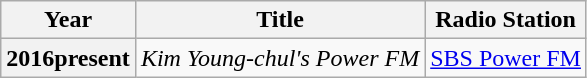<table class="wikitable">
<tr>
<th>Year</th>
<th>Title</th>
<th>Radio Station</th>
</tr>
<tr>
<th>2016present</th>
<td><em>Kim Young-chul's Power FM</em></td>
<td><a href='#'>SBS Power FM</a></td>
</tr>
</table>
